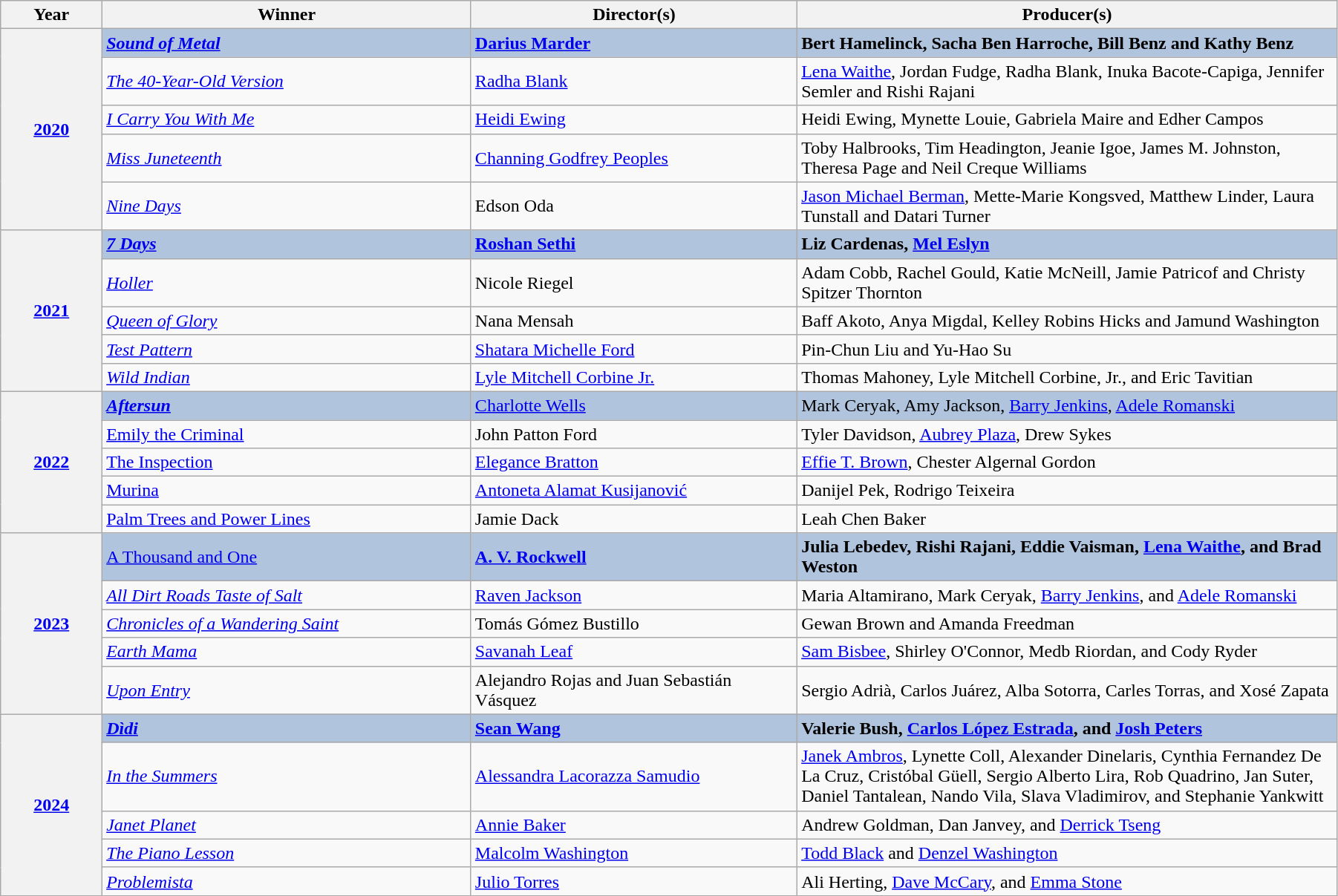<table class="wikitable" width="95%" cellpadding="5">
<tr>
<th width="100">Year</th>
<th width="400">Winner</th>
<th width="350">Director(s)</th>
<th width="600">Producer(s)</th>
</tr>
<tr>
<th rowspan="5" style="text-align:center;"><a href='#'>2020</a><br></th>
<td style="background:#B0C4DE"><strong><em><a href='#'>Sound of Metal</a></em></strong></td>
<td style="background:#B0C4DE"><strong><a href='#'>Darius Marder</a></strong></td>
<td style="background:#B0C4DE"><strong>Bert Hamelinck, Sacha Ben Harroche, Bill Benz and Kathy Benz</strong></td>
</tr>
<tr>
<td><em><a href='#'>The 40-Year-Old Version</a></em></td>
<td><a href='#'>Radha Blank</a></td>
<td><a href='#'>Lena Waithe</a>, Jordan Fudge, Radha Blank, Inuka Bacote-Capiga, Jennifer Semler and Rishi Rajani</td>
</tr>
<tr>
<td><em><a href='#'>I Carry You With Me</a></em></td>
<td><a href='#'>Heidi Ewing</a></td>
<td>Heidi Ewing, Mynette Louie, Gabriela Maire and Edher Campos</td>
</tr>
<tr>
<td><em><a href='#'>Miss Juneteenth</a></em></td>
<td><a href='#'>Channing Godfrey Peoples</a></td>
<td>Toby Halbrooks, Tim Headington, Jeanie Igoe, James M. Johnston, Theresa Page and Neil Creque Williams</td>
</tr>
<tr>
<td><em><a href='#'>Nine Days</a></em></td>
<td>Edson Oda</td>
<td><a href='#'>Jason Michael Berman</a>, Mette-Marie Kongsved, Matthew Linder, Laura Tunstall and Datari Turner</td>
</tr>
<tr>
<th rowspan="5" style="text-align:center;"><a href='#'>2021</a><br></th>
<td style="background:#B0C4DE"><strong><em><a href='#'>7 Days</a></em></strong></td>
<td style="background:#B0C4DE"><strong><a href='#'>Roshan Sethi</a></strong></td>
<td style="background:#B0C4DE"><strong>Liz Cardenas, <a href='#'>Mel Eslyn</a></strong></td>
</tr>
<tr>
<td><em><a href='#'>Holler</a></em></td>
<td>Nicole Riegel</td>
<td>Adam Cobb, Rachel Gould, Katie McNeill, Jamie Patricof and Christy Spitzer Thornton</td>
</tr>
<tr>
<td><em><a href='#'>Queen of Glory</a></em></td>
<td>Nana Mensah</td>
<td>Baff Akoto, Anya Migdal, Kelley Robins Hicks and Jamund Washington</td>
</tr>
<tr>
<td><em><a href='#'>Test Pattern</a></em></td>
<td><a href='#'>Shatara Michelle Ford</a></td>
<td>Pin-Chun Liu and Yu-Hao Su</td>
</tr>
<tr>
<td><em><a href='#'>Wild Indian</a></em></td>
<td><a href='#'>Lyle Mitchell Corbine Jr.</a></td>
<td>Thomas Mahoney, Lyle Mitchell Corbine, Jr., and Eric Tavitian</td>
</tr>
<tr>
<th rowspan="5" style="text-align:center;"><a href='#'>2022</a><br></th>
<td style="background:#B0C4DE"><strong><em><a href='#'>Aftersun</a><em> <strong></td>
<td style="background:#B0C4DE"></strong><a href='#'>Charlotte Wells</a><strong></td>
<td style="background:#B0C4DE"></strong>Mark Ceryak, Amy Jackson, <a href='#'>Barry Jenkins</a>, <a href='#'>Adele Romanski</a><strong></td>
</tr>
<tr>
<td></em><a href='#'>Emily the Criminal</a><em></td>
<td>John Patton Ford</td>
<td>Tyler Davidson, <a href='#'>Aubrey Plaza</a>, Drew Sykes</td>
</tr>
<tr>
<td></em><a href='#'>The Inspection</a><em></td>
<td><a href='#'>Elegance Bratton</a></td>
<td><a href='#'>Effie T. Brown</a>, Chester Algernal Gordon</td>
</tr>
<tr>
<td></em><a href='#'>Murina</a><em></td>
<td><a href='#'>Antoneta Alamat Kusijanović</a></td>
<td>Danijel Pek, Rodrigo Teixeira</td>
</tr>
<tr>
<td></em><a href='#'>Palm Trees and Power Lines</a><em></td>
<td>Jamie Dack</td>
<td>Leah Chen Baker</td>
</tr>
<tr>
<th rowspan="5" style="text-align:center;"><a href='#'>2023</a><br></th>
<td style="background:#B0C4DE"></em></strong><a href='#'>A Thousand and One</a></em> </strong></td>
<td style="background:#B0C4DE"><strong><a href='#'>A. V. Rockwell</a></strong></td>
<td style="background:#B0C4DE"><strong>Julia Lebedev, Rishi Rajani, Eddie Vaisman, <a href='#'>Lena Waithe</a>, and Brad Weston</strong></td>
</tr>
<tr>
<td><em><a href='#'>All Dirt Roads Taste of Salt</a></em></td>
<td><a href='#'>Raven Jackson</a></td>
<td>Maria Altamirano, Mark Ceryak, <a href='#'>Barry Jenkins</a>, and <a href='#'>Adele Romanski</a></td>
</tr>
<tr>
<td><em><a href='#'>Chronicles of a Wandering Saint</a></em></td>
<td>Tomás Gómez Bustillo</td>
<td>Gewan Brown and Amanda Freedman</td>
</tr>
<tr>
<td><em><a href='#'>Earth Mama</a></em></td>
<td><a href='#'>Savanah Leaf</a></td>
<td><a href='#'>Sam Bisbee</a>, Shirley O'Connor, Medb Riordan, and Cody Ryder</td>
</tr>
<tr>
<td><em><a href='#'>Upon Entry</a></em></td>
<td>Alejandro Rojas and Juan Sebastián Vásquez</td>
<td>Sergio Adrià, Carlos Juárez, Alba Sotorra, Carles Torras, and Xosé Zapata</td>
</tr>
<tr>
<th rowspan="5"><a href='#'>2024</a></th>
<td style="background:#B0C4DE"><strong><em><a href='#'>Dìdi</a></em></strong></td>
<td style="background:#B0C4DE"><strong><a href='#'>Sean Wang</a></strong></td>
<td style="background:#B0C4DE"><strong>Valerie Bush, <a href='#'>Carlos López Estrada</a>, and <a href='#'>Josh Peters</a></strong></td>
</tr>
<tr>
<td><em><a href='#'>In the Summers</a></em></td>
<td><a href='#'>Alessandra Lacorazza Samudio</a></td>
<td><a href='#'>Janek Ambros</a>, Lynette Coll, Alexander Dinelaris, Cynthia Fernandez De La Cruz, Cristóbal Güell, Sergio Alberto Lira, Rob Quadrino, Jan Suter, Daniel Tantalean, Nando Vila, Slava Vladimirov, and Stephanie Yankwitt</td>
</tr>
<tr>
<td><em><a href='#'>Janet Planet</a></em></td>
<td><a href='#'>Annie Baker</a></td>
<td>Andrew Goldman, Dan Janvey, and <a href='#'>Derrick Tseng</a></td>
</tr>
<tr>
<td><em><a href='#'>The Piano Lesson</a></em></td>
<td><a href='#'>Malcolm Washington</a></td>
<td><a href='#'>Todd Black</a> and <a href='#'>Denzel Washington</a></td>
</tr>
<tr>
<td><em><a href='#'>Problemista</a></em></td>
<td><a href='#'>Julio Torres</a></td>
<td>Ali Herting, <a href='#'>Dave McCary</a>, and <a href='#'>Emma Stone</a></td>
</tr>
</table>
